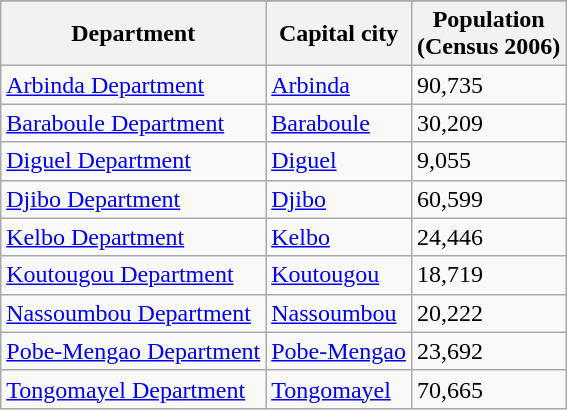<table class="wikitable">
<tr>
</tr>
<tr>
<th>Department</th>
<th>Capital city</th>
<th>Population <br>(Census 2006)</th>
</tr>
<tr>
<td><a href='#'>Arbinda Department</a></td>
<td><a href='#'>Arbinda</a></td>
<td>90,735</td>
</tr>
<tr>
<td><a href='#'>Baraboule Department</a></td>
<td><a href='#'>Baraboule</a></td>
<td>30,209</td>
</tr>
<tr>
<td><a href='#'>Diguel Department</a></td>
<td><a href='#'>Diguel</a></td>
<td>9,055</td>
</tr>
<tr>
<td><a href='#'>Djibo Department</a></td>
<td><a href='#'>Djibo</a></td>
<td>60,599</td>
</tr>
<tr>
<td><a href='#'>Kelbo Department</a></td>
<td><a href='#'>Kelbo</a></td>
<td>24,446</td>
</tr>
<tr>
<td><a href='#'>Koutougou Department</a></td>
<td><a href='#'>Koutougou</a></td>
<td>18,719</td>
</tr>
<tr>
<td><a href='#'>Nassoumbou Department</a></td>
<td><a href='#'>Nassoumbou</a></td>
<td>20,222</td>
</tr>
<tr>
<td><a href='#'>Pobe-Mengao Department</a></td>
<td><a href='#'>Pobe-Mengao</a></td>
<td>23,692</td>
</tr>
<tr>
<td><a href='#'>Tongomayel Department</a></td>
<td><a href='#'>Tongomayel</a></td>
<td>70,665</td>
</tr>
</table>
